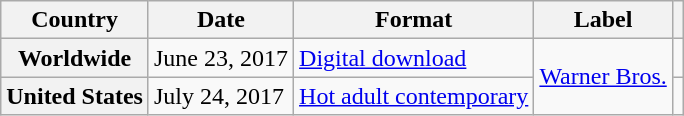<table class="wikitable plainrowheaders">
<tr>
<th>Country</th>
<th>Date</th>
<th>Format</th>
<th>Label</th>
<th></th>
</tr>
<tr>
<th scope="row">Worldwide</th>
<td>June 23, 2017</td>
<td><a href='#'>Digital download</a></td>
<td rowspan="2"><a href='#'>Warner Bros.</a></td>
<td></td>
</tr>
<tr>
<th scope="row">United States</th>
<td>July 24, 2017</td>
<td><a href='#'>Hot adult contemporary</a></td>
<td></td>
</tr>
</table>
